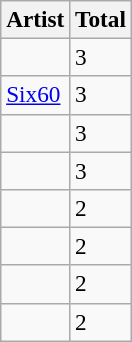<table class="wikitable sortable" style="font-size:97%;">
<tr>
<th>Artist</th>
<th>Total</th>
</tr>
<tr>
<td></td>
<td>3</td>
</tr>
<tr>
<td><a href='#'>Six60</a></td>
<td>3</td>
</tr>
<tr>
<td></td>
<td>3</td>
</tr>
<tr>
<td></td>
<td>3</td>
</tr>
<tr>
<td></td>
<td>2</td>
</tr>
<tr>
<td></td>
<td>2</td>
</tr>
<tr>
<td></td>
<td>2</td>
</tr>
<tr>
<td></td>
<td>2</td>
</tr>
</table>
